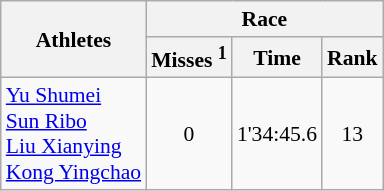<table class="wikitable" border="1" style="font-size:90%">
<tr>
<th rowspan=2>Athletes</th>
<th colspan=3>Race</th>
</tr>
<tr>
<th>Misses <sup>1</sup></th>
<th>Time</th>
<th>Rank</th>
</tr>
<tr>
<td><a href='#'>Yu Shumei</a><br><a href='#'>Sun Ribo</a><br><a href='#'>Liu Xianying</a><br><a href='#'>Kong Yingchao</a></td>
<td align=center>0</td>
<td align=center>1'34:45.6</td>
<td align=center>13</td>
</tr>
</table>
